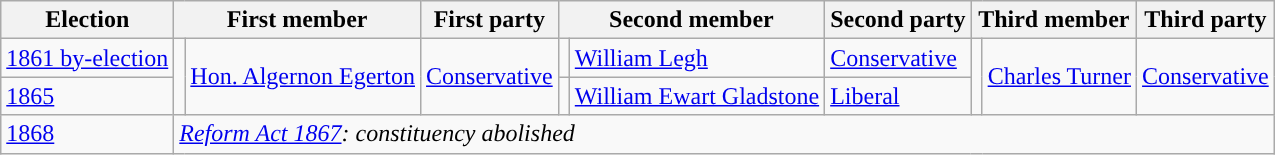<table class="wikitable">
<tr>
<th>Election</th>
<th colspan="2">First member</th>
<th>First party</th>
<th colspan="2">Second member</th>
<th>Second party</th>
<th colspan="2">Third member</th>
<th>Third party</th>
</tr>
<tr>
<td><a href='#'>1861 by-election</a></td>
<td rowspan="2" style="color:inherit;background-color: "></td>
<td rowspan="2"><a href='#'>Hon. Algernon Egerton</a></td>
<td rowspan="2"><a href='#'>Conservative</a></td>
<td style="color:inherit;background-color: "></td>
<td><a href='#'>William Legh</a></td>
<td><a href='#'>Conservative</a></td>
<td rowspan="2" style="color:inherit;background-color: "></td>
<td rowspan="2"><a href='#'>Charles Turner</a></td>
<td rowspan="2"><a href='#'>Conservative</a></td>
</tr>
<tr>
<td><a href='#'>1865</a></td>
<td style="color:inherit;background-color: "></td>
<td><a href='#'>William Ewart Gladstone</a></td>
<td><a href='#'>Liberal</a></td>
</tr>
<tr>
<td><a href='#'>1868</a></td>
<td colspan="9"><em><a href='#'>Reform Act 1867</a>: constituency abolished</em></td>
</tr>
</table>
